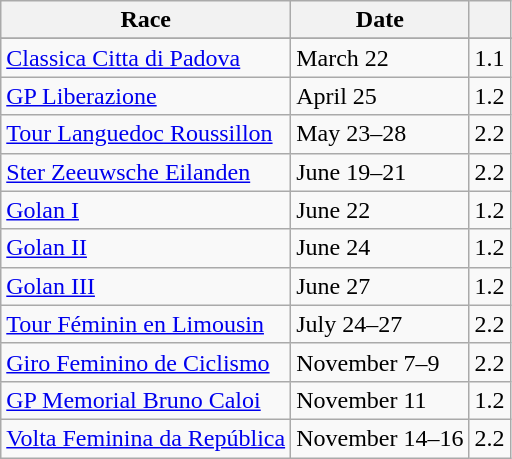<table class="wikitable sortable">
<tr>
<th>Race</th>
<th>Date</th>
<th></th>
</tr>
<tr>
</tr>
<tr>
<td>  <a href='#'>Classica Citta di Padova</a></td>
<td>March 22</td>
<td>1.1</td>
</tr>
<tr>
<td>  <a href='#'>GP Liberazione</a></td>
<td>April 25</td>
<td>1.2</td>
</tr>
<tr>
<td>  <a href='#'>Tour Languedoc Roussillon</a></td>
<td>May 23–28</td>
<td>2.2</td>
</tr>
<tr>
<td>  <a href='#'>Ster Zeeuwsche Eilanden</a></td>
<td>June 19–21</td>
<td>2.2</td>
</tr>
<tr>
<td>  <a href='#'>Golan I</a></td>
<td>June 22</td>
<td>1.2</td>
</tr>
<tr>
<td>  <a href='#'>Golan II</a></td>
<td>June 24</td>
<td>1.2</td>
</tr>
<tr>
<td>  <a href='#'>Golan III</a></td>
<td>June 27</td>
<td>1.2</td>
</tr>
<tr>
<td>  <a href='#'>Tour Féminin en Limousin</a></td>
<td>July 24–27</td>
<td>2.2</td>
</tr>
<tr>
<td>  <a href='#'>Giro Feminino de Ciclismo</a></td>
<td>November 7–9</td>
<td>2.2</td>
</tr>
<tr>
<td>  <a href='#'>GP Memorial Bruno Caloi</a></td>
<td>November 11</td>
<td>1.2</td>
</tr>
<tr>
<td>  <a href='#'>Volta Feminina da República</a></td>
<td>November 14–16</td>
<td>2.2</td>
</tr>
</table>
